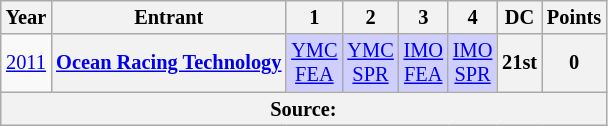<table class="wikitable" style="text-align:center; font-size:85%">
<tr>
<th>Year</th>
<th>Entrant</th>
<th>1</th>
<th>2</th>
<th>3</th>
<th>4</th>
<th>DC</th>
<th>Points</th>
</tr>
<tr>
<td><a href='#'>2011</a></td>
<th nowrap><a href='#'>Ocean Racing Technology</a></th>
<td style="background:#CFCFFF;"><a href='#'>YMC<br>FEA</a><br></td>
<td style="background:#CFCFFF;"><a href='#'>YMC<br>SPR</a><br></td>
<td style="background:#CFCFFF;"><a href='#'>IMO<br>FEA</a><br></td>
<td style="background:#CFCFFF;"><a href='#'>IMO<br>SPR</a><br></td>
<th>21st</th>
<th>0</th>
</tr>
<tr>
<th colspan="8">Source:</th>
</tr>
</table>
